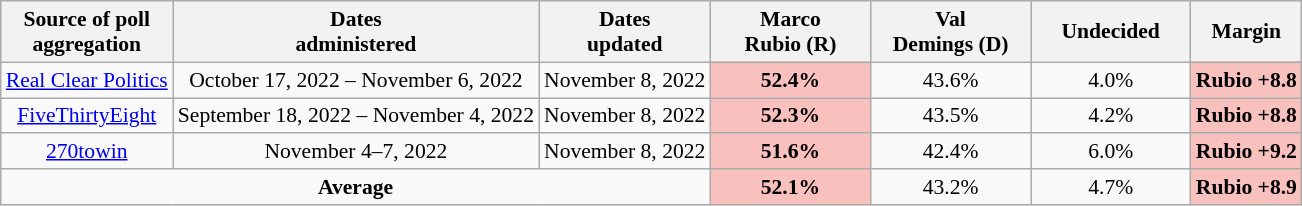<table class="wikitable sortable" style="text-align:center;font-size:90%;line-height:17px">
<tr>
<th>Source of poll<br>aggregation</th>
<th>Dates<br>administered</th>
<th>Dates<br>updated</th>
<th style="width:100px;">Marco<br>Rubio (R)</th>
<th style="width:100px;">Val<br>Demings (D)</th>
<th style="width:100px;">Undecided<br></th>
<th>Margin</th>
</tr>
<tr>
<td><a href='#'>Real Clear Politics</a></td>
<td>October 17, 2022 – November 6, 2022</td>
<td>November 8, 2022</td>
<td style="background: rgb(248, 193, 190);"><strong>52.4%</strong></td>
<td>43.6%</td>
<td>4.0%</td>
<td style="background: rgb(248, 193, 190);"><strong>Rubio +8.8</strong></td>
</tr>
<tr>
<td><a href='#'>FiveThirtyEight</a></td>
<td>September 18, 2022 – November 4, 2022</td>
<td>November 8, 2022</td>
<td style="background: rgb(248, 193, 190);"><strong>52.3%</strong></td>
<td>43.5%</td>
<td>4.2%</td>
<td style="background: rgb(248, 193, 190);"><strong>Rubio +8.8</strong></td>
</tr>
<tr>
<td><a href='#'>270towin</a></td>
<td>November 4–7, 2022</td>
<td>November 8, 2022</td>
<td style="background: rgb(248, 193, 190);"><strong>51.6%</strong></td>
<td>42.4%</td>
<td>6.0%</td>
<td style="background: rgb(248, 193, 190);"><strong>Rubio +9.2</strong></td>
</tr>
<tr>
<td colspan="3"><strong>Average</strong></td>
<td style="background: rgb(248, 193, 190);"><strong>52.1%</strong></td>
<td>43.2%</td>
<td>4.7%</td>
<td style="background: rgb(248, 193, 190);"><strong>Rubio +8.9</strong></td>
</tr>
</table>
